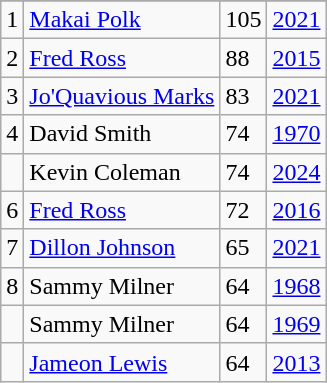<table class="wikitable">
<tr>
</tr>
<tr>
<td>1</td>
<td><a href='#'>Makai Polk</a></td>
<td>105</td>
<td><a href='#'>2021</a></td>
</tr>
<tr>
<td>2</td>
<td><a href='#'>Fred Ross</a></td>
<td>88</td>
<td><a href='#'>2015</a></td>
</tr>
<tr>
<td>3</td>
<td><a href='#'>Jo'Quavious Marks</a></td>
<td>83</td>
<td><a href='#'>2021</a></td>
</tr>
<tr>
<td>4</td>
<td>David Smith</td>
<td>74</td>
<td><a href='#'>1970</a></td>
</tr>
<tr>
<td></td>
<td>Kevin Coleman</td>
<td>74</td>
<td><a href='#'>2024</a></td>
</tr>
<tr>
<td>6</td>
<td><a href='#'>Fred Ross</a></td>
<td>72</td>
<td><a href='#'>2016</a></td>
</tr>
<tr>
<td>7</td>
<td><a href='#'>Dillon Johnson</a></td>
<td>65</td>
<td><a href='#'>2021</a></td>
</tr>
<tr>
<td>8</td>
<td>Sammy Milner</td>
<td>64</td>
<td><a href='#'>1968</a></td>
</tr>
<tr>
<td></td>
<td>Sammy Milner</td>
<td>64</td>
<td><a href='#'>1969</a></td>
</tr>
<tr>
<td></td>
<td><a href='#'>Jameon Lewis</a></td>
<td>64</td>
<td><a href='#'>2013</a></td>
</tr>
</table>
